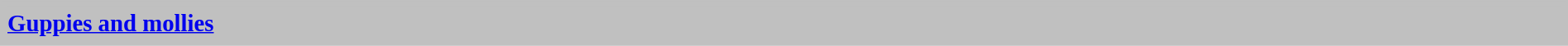<table cellspacing="4" width="100%" style="border:1px solid #C0C0C0; background:silver">
<tr>
<td height="25px" style="font-size:120%; text-align:left; background:silver"><strong><a href='#'>Guppies and mollies</a></strong></td>
</tr>
</table>
